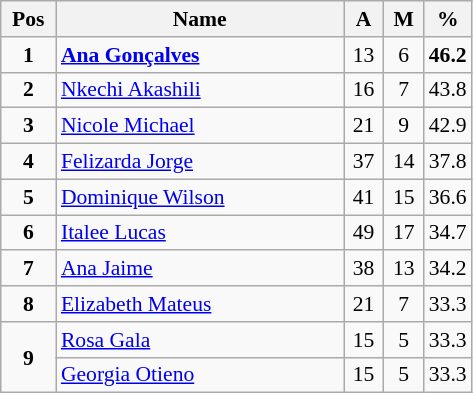<table class="wikitable" style="text-align:center; font-size:90%;">
<tr>
<th width=30px>Pos</th>
<th width=185px>Name</th>
<th width=20px>A</th>
<th width=20px>M</th>
<th width=25px>%</th>
</tr>
<tr>
<td><strong>1</strong></td>
<td align=left> <strong><a href='#'>Ana Gonçalves</a></strong></td>
<td align=center>13</td>
<td align=center>6</td>
<td align=center><strong>46.2</strong></td>
</tr>
<tr>
<td><strong>2</strong></td>
<td align=left> <a href='#'>Nkechi Akashili</a></td>
<td align=center>16</td>
<td align=center>7</td>
<td align=center>43.8</td>
</tr>
<tr>
<td><strong>3</strong></td>
<td align=left> <a href='#'>Nicole Michael</a></td>
<td align=center>21</td>
<td align=center>9</td>
<td align=center>42.9</td>
</tr>
<tr>
<td><strong>4</strong></td>
<td align=left> <a href='#'>Felizarda Jorge</a></td>
<td align=center>37</td>
<td align=center>14</td>
<td align=center>37.8</td>
</tr>
<tr>
<td><strong>5</strong></td>
<td align=left> <a href='#'>Dominique Wilson</a></td>
<td align=center>41</td>
<td align=center>15</td>
<td align=center>36.6</td>
</tr>
<tr>
<td><strong>6</strong></td>
<td align=left> <a href='#'>Italee Lucas</a></td>
<td align=center>49</td>
<td align=center>17</td>
<td align=center>34.7</td>
</tr>
<tr>
<td><strong>7</strong></td>
<td align=left> <a href='#'>Ana Jaime</a></td>
<td align=center>38</td>
<td align=center>13</td>
<td align=center>34.2</td>
</tr>
<tr>
<td><strong>8</strong></td>
<td align=left> <a href='#'>Elizabeth Mateus</a></td>
<td align=center>21</td>
<td align=center>7</td>
<td align=center>33.3</td>
</tr>
<tr>
<td rowspan=2><strong>9</strong></td>
<td align=left> <a href='#'>Rosa Gala</a></td>
<td align=center>15</td>
<td align=center>5</td>
<td align=center>33.3</td>
</tr>
<tr>
<td align=left> <a href='#'>Georgia Otieno</a></td>
<td align=center>15</td>
<td align=center>5</td>
<td align=center>33.3</td>
</tr>
</table>
